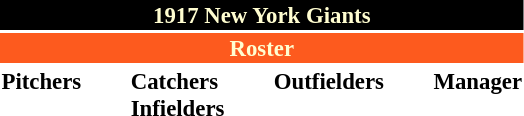<table class="toccolours" style="font-size: 95%;">
<tr>
<th colspan="10" style="background:black; color:#fffdd0; text-align:center;">1917 New York Giants</th>
</tr>
<tr>
<td colspan="10" style="background:#fd5a1e; color:#fffdd0; text-align:center;"><strong>Roster</strong></td>
</tr>
<tr>
<td valign="top"><strong>Pitchers</strong><br> 
 

 
 
 

 

</td>
<td style="width:25px;"></td>
<td valign="top"><strong>Catchers</strong><br>
 

 

<strong>Infielders</strong>
 

 

 
 


 
</td>
<td style="width:25px;"></td>
<td valign="top"><strong>Outfielders</strong><br>
 


 
 
 
</td>
<td style="width:25px;"></td>
<td valign="top"><strong>Manager</strong><br></td>
</tr>
</table>
